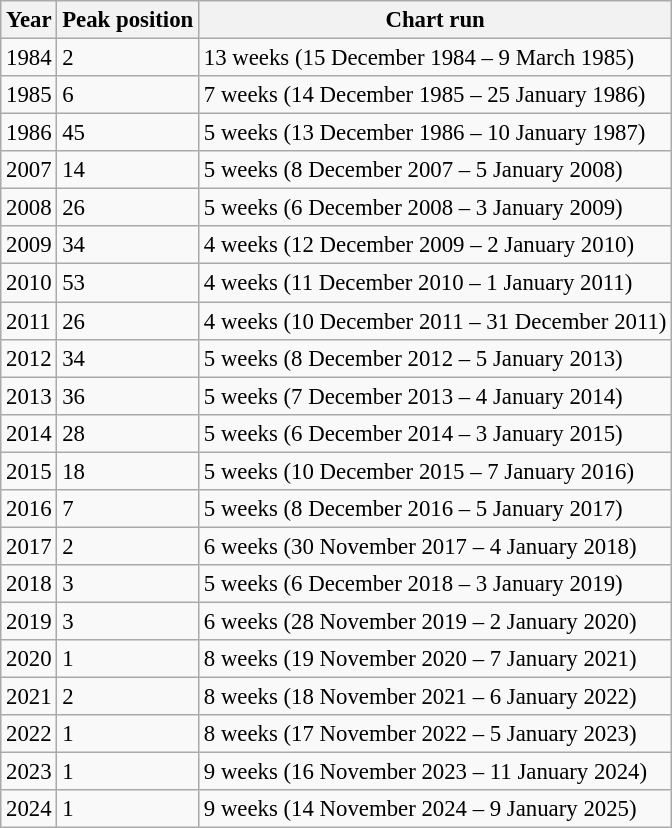<table class="sort wikitable sortable" style="font-size: 95%">
<tr>
<th>Year</th>
<th>Peak position</th>
<th>Chart run</th>
</tr>
<tr>
<td>1984</td>
<td>2</td>
<td>13 weeks (15 December 1984 – 9 March 1985)</td>
</tr>
<tr>
<td>1985</td>
<td>6</td>
<td>7 weeks (14 December 1985 – 25 January 1986)</td>
</tr>
<tr>
<td>1986</td>
<td>45</td>
<td>5 weeks (13 December 1986 – 10 January 1987)</td>
</tr>
<tr>
<td>2007</td>
<td>14</td>
<td>5 weeks (8 December 2007 – 5 January 2008)</td>
</tr>
<tr>
<td>2008</td>
<td>26</td>
<td>5 weeks (6 December 2008 – 3 January 2009)</td>
</tr>
<tr>
<td>2009</td>
<td>34</td>
<td>4 weeks (12 December 2009 – 2 January 2010)</td>
</tr>
<tr>
<td>2010</td>
<td>53</td>
<td>4 weeks (11 December 2010 – 1 January 2011)</td>
</tr>
<tr>
<td>2011</td>
<td>26</td>
<td>4 weeks (10 December 2011 – 31 December 2011)</td>
</tr>
<tr>
<td>2012</td>
<td>34</td>
<td>5 weeks (8 December 2012 – 5 January 2013)</td>
</tr>
<tr>
<td>2013</td>
<td>36</td>
<td>5 weeks (7 December 2013 – 4 January 2014)</td>
</tr>
<tr>
<td>2014</td>
<td>28</td>
<td>5 weeks (6 December 2014 – 3 January 2015)</td>
</tr>
<tr>
<td>2015</td>
<td>18</td>
<td>5 weeks (10 December 2015 – 7 January 2016)</td>
</tr>
<tr>
<td>2016</td>
<td>7</td>
<td>5 weeks (8 December 2016 – 5 January 2017)</td>
</tr>
<tr>
<td>2017</td>
<td>2</td>
<td>6 weeks (30 November 2017 – 4 January 2018)</td>
</tr>
<tr>
<td>2018</td>
<td>3</td>
<td>5 weeks (6 December 2018 – 3 January 2019)</td>
</tr>
<tr>
<td>2019</td>
<td>3</td>
<td>6 weeks (28 November 2019 – 2 January 2020)</td>
</tr>
<tr>
<td>2020</td>
<td>1</td>
<td>8 weeks (19 November 2020 – 7 January 2021)</td>
</tr>
<tr>
<td>2021</td>
<td>2</td>
<td>8 weeks (18 November 2021 – 6 January 2022)</td>
</tr>
<tr>
<td>2022</td>
<td>1</td>
<td>8 weeks (17 November 2022 – 5 January 2023)</td>
</tr>
<tr>
<td>2023</td>
<td>1</td>
<td>9 weeks (16 November 2023 – 11 January 2024)</td>
</tr>
<tr>
<td>2024</td>
<td>1</td>
<td>9 weeks (14 November 2024 – 9 January 2025)</td>
</tr>
</table>
